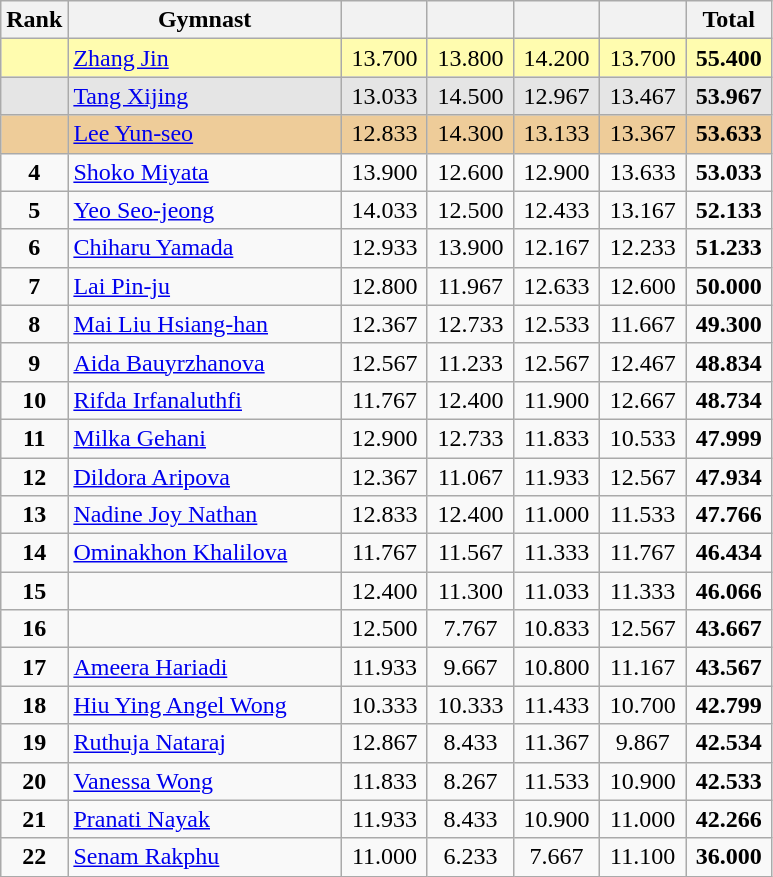<table class="wikitable sortable" style="text-align:center; font-size:100%">
<tr>
<th scope="col" style="width:15px;">Rank</th>
<th scope="col" style="width:175px;">Gymnast</th>
<th scope="col" style="width:50px;"></th>
<th scope="col" style="width:50px;"></th>
<th scope="col" style="width:50px;"></th>
<th scope="col" style="width:50px;"></th>
<th scope="col" style="width:50px;">Total</th>
</tr>
<tr style="background:#fffcaf;">
<td style="text-align:center" scope="row"><strong></strong></td>
<td style="text-align:left;"> <a href='#'>Zhang Jin</a></td>
<td>13.700</td>
<td>13.800</td>
<td>14.200</td>
<td>13.700</td>
<td><strong>55.400</strong></td>
</tr>
<tr style="background:#e5e5e5;">
<td style="text-align:center" scope="row"><strong></strong></td>
<td style="text-align:left;"> <a href='#'>Tang Xijing</a></td>
<td>13.033</td>
<td>14.500</td>
<td>12.967</td>
<td>13.467</td>
<td><strong>53.967</strong></td>
</tr>
<tr style="background:#ec9;">
<td style="text-align:center" scope="row"><strong></strong></td>
<td style="text-align:left;"> <a href='#'>Lee Yun-seo</a></td>
<td>12.833</td>
<td>14.300</td>
<td>13.133</td>
<td>13.367</td>
<td><strong>53.633</strong></td>
</tr>
<tr>
<td scope="row" style="text-align:center;"><strong>4</strong></td>
<td style="text-align:left;"> <a href='#'>Shoko Miyata</a></td>
<td>13.900</td>
<td>12.600</td>
<td>12.900</td>
<td>13.633</td>
<td><strong>53.033</strong></td>
</tr>
<tr>
<td scope="row" style="text-align:center;"><strong>5</strong></td>
<td style="text-align:left;"> <a href='#'>Yeo Seo-jeong</a></td>
<td>14.033</td>
<td>12.500</td>
<td>12.433</td>
<td>13.167</td>
<td><strong>52.133</strong></td>
</tr>
<tr>
<td scope="row" style="text-align:center;"><strong>6</strong></td>
<td style="text-align:left;"> <a href='#'>Chiharu Yamada</a></td>
<td>12.933</td>
<td>13.900</td>
<td>12.167</td>
<td>12.233</td>
<td><strong>51.233</strong></td>
</tr>
<tr>
<td scope="row" style="text-align:center;"><strong>7</strong></td>
<td style="text-align:left;"> <a href='#'>Lai Pin-ju</a></td>
<td>12.800</td>
<td>11.967</td>
<td>12.633</td>
<td>12.600</td>
<td><strong>50.000</strong></td>
</tr>
<tr>
<td scope="row" style="text-align:center;"><strong>8</strong></td>
<td style="text-align:left;"> <a href='#'>Mai Liu Hsiang-han</a></td>
<td>12.367</td>
<td>12.733</td>
<td>12.533</td>
<td>11.667</td>
<td><strong>49.300</strong></td>
</tr>
<tr>
<td scope="row" style="text-align:center;"><strong>9</strong></td>
<td style="text-align:left;"> <a href='#'>Aida Bauyrzhanova</a></td>
<td>12.567</td>
<td>11.233</td>
<td>12.567</td>
<td>12.467</td>
<td><strong>48.834</strong></td>
</tr>
<tr>
<td scope="row" style="text-align:center;"><strong>10</strong></td>
<td style="text-align:left;"> <a href='#'>Rifda Irfanaluthfi</a></td>
<td>11.767</td>
<td>12.400</td>
<td>11.900</td>
<td>12.667</td>
<td><strong>48.734</strong></td>
</tr>
<tr>
<td scope="row" style="text-align:center;"><strong>11</strong></td>
<td style="text-align:left;"> <a href='#'>Milka Gehani</a></td>
<td>12.900</td>
<td>12.733</td>
<td>11.833</td>
<td>10.533</td>
<td><strong>47.999</strong></td>
</tr>
<tr>
<td scope="row" style="text-align:center;"><strong>12</strong></td>
<td style="text-align:left;"> <a href='#'>Dildora Aripova</a></td>
<td>12.367</td>
<td>11.067</td>
<td>11.933</td>
<td>12.567</td>
<td><strong>47.934</strong></td>
</tr>
<tr>
<td scope="row" style="text-align:center;"><strong>13</strong></td>
<td style="text-align:left;"> <a href='#'>Nadine Joy Nathan</a></td>
<td>12.833</td>
<td>12.400</td>
<td>11.000</td>
<td>11.533</td>
<td><strong>47.766</strong></td>
</tr>
<tr>
<td scope="row" style="text-align:center;"><strong>14</strong></td>
<td style="text-align:left;"> <a href='#'>Ominakhon Khalilova</a></td>
<td>11.767</td>
<td>11.567</td>
<td>11.333</td>
<td>11.767</td>
<td><strong>46.434</strong></td>
</tr>
<tr>
<td scope="row" style="text-align:center;"><strong>15</strong></td>
<td style="text-align:left;"></td>
<td>12.400</td>
<td>11.300</td>
<td>11.033</td>
<td>11.333</td>
<td><strong>46.066</strong></td>
</tr>
<tr>
<td scope="row" style="text-align:center;"><strong>16</strong></td>
<td style="text-align:left;"></td>
<td>12.500</td>
<td>7.767</td>
<td>10.833</td>
<td>12.567</td>
<td><strong>43.667</strong></td>
</tr>
<tr>
<td scope="row" style="text-align:center;"><strong>17</strong></td>
<td style="text-align:left;"> <a href='#'>Ameera Hariadi</a></td>
<td>11.933</td>
<td>9.667</td>
<td>10.800</td>
<td>11.167</td>
<td><strong>43.567</strong></td>
</tr>
<tr>
<td scope="row" style="text-align:center;"><strong>18</strong></td>
<td style="text-align:left;"> <a href='#'>Hiu Ying Angel Wong</a></td>
<td>10.333</td>
<td>10.333</td>
<td>11.433</td>
<td>10.700</td>
<td><strong>42.799</strong></td>
</tr>
<tr>
<td scope="row" style="text-align:center;"><strong>19</strong></td>
<td style="text-align:left;"> <a href='#'>Ruthuja Nataraj</a></td>
<td>12.867</td>
<td>8.433</td>
<td>11.367</td>
<td>9.867</td>
<td><strong>42.534</strong></td>
</tr>
<tr>
<td scope="row" style="text-align:center;"><strong>20</strong></td>
<td style="text-align:left;"> <a href='#'>Vanessa Wong</a></td>
<td>11.833</td>
<td>8.267</td>
<td>11.533</td>
<td>10.900</td>
<td><strong>42.533</strong></td>
</tr>
<tr>
<td scope="row" style="text-align:center;"><strong>21</strong></td>
<td style="text-align:left;"> <a href='#'>Pranati Nayak</a></td>
<td>11.933</td>
<td>8.433</td>
<td>10.900</td>
<td>11.000</td>
<td><strong>42.266</strong></td>
</tr>
<tr>
<td scope="row" style="text-align:center;"><strong>22</strong></td>
<td style="text-align:left;"> <a href='#'>Senam Rakphu</a></td>
<td>11.000</td>
<td>6.233</td>
<td>7.667</td>
<td>11.100</td>
<td><strong>36.000</strong></td>
</tr>
</table>
